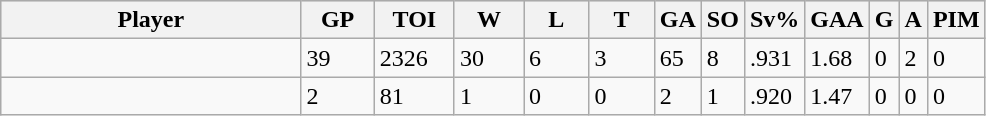<table class="wikitable sortable" width="52%">
<tr align="center"  bgcolor="#dddddd">
<th width="50%">Player</th>
<th width="10%">GP</th>
<th width="10%">TOI</th>
<th width="10%">W</th>
<th width="10%">L</th>
<th width="10%">T</th>
<th width="10%">GA</th>
<th width="10%">SO</th>
<th width="10%">Sv%</th>
<th width="10%">GAA</th>
<th width="10%">G</th>
<th width="10%">A</th>
<th width="10%">PIM</th>
</tr>
<tr>
<td></td>
<td>39</td>
<td>2326</td>
<td>30</td>
<td>6</td>
<td>3</td>
<td>65</td>
<td>8</td>
<td>.931</td>
<td>1.68</td>
<td>0</td>
<td>2</td>
<td>0</td>
</tr>
<tr>
<td></td>
<td>2</td>
<td>81</td>
<td>1</td>
<td>0</td>
<td>0</td>
<td>2</td>
<td>1</td>
<td>.920</td>
<td>1.47</td>
<td>0</td>
<td>0</td>
<td>0</td>
</tr>
</table>
